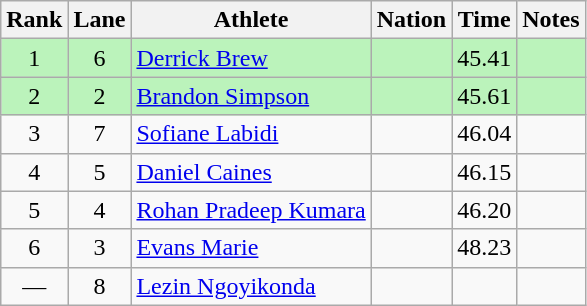<table class="wikitable sortable" style="text-align:center">
<tr>
<th>Rank</th>
<th>Lane</th>
<th>Athlete</th>
<th>Nation</th>
<th>Time</th>
<th>Notes</th>
</tr>
<tr bgcolor=bbf3bb>
<td>1</td>
<td>6</td>
<td align=left><a href='#'>Derrick Brew</a></td>
<td align=left></td>
<td>45.41</td>
<td></td>
</tr>
<tr bgcolor=bbf3bb>
<td>2</td>
<td>2</td>
<td align=left><a href='#'>Brandon Simpson</a></td>
<td align=left></td>
<td>45.61</td>
<td></td>
</tr>
<tr>
<td>3</td>
<td>7</td>
<td align=left><a href='#'>Sofiane Labidi</a></td>
<td align=left></td>
<td>46.04</td>
<td></td>
</tr>
<tr>
<td>4</td>
<td>5</td>
<td align=left><a href='#'>Daniel Caines</a></td>
<td align=left></td>
<td>46.15</td>
<td></td>
</tr>
<tr>
<td>5</td>
<td>4</td>
<td align=left><a href='#'>Rohan Pradeep Kumara</a></td>
<td align=left></td>
<td>46.20</td>
<td></td>
</tr>
<tr>
<td>6</td>
<td>3</td>
<td align=left><a href='#'>Evans Marie</a></td>
<td align=left></td>
<td>48.23</td>
<td></td>
</tr>
<tr>
<td data-sort-value=7>—</td>
<td>8</td>
<td align=left><a href='#'>Lezin Ngoyikonda</a></td>
<td align=left></td>
<td></td>
<td></td>
</tr>
</table>
